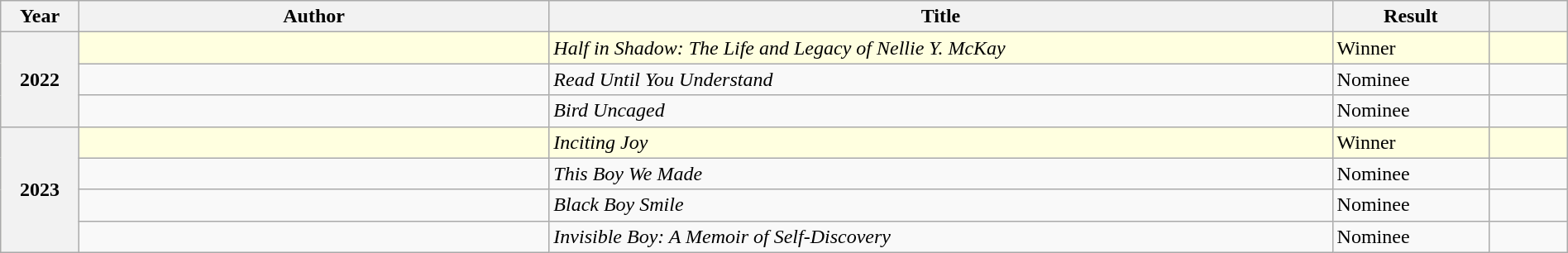<table class="wikitable sortable mw-collapsible" style="width:100%">
<tr>
<th scope="col" width="5%">Year</th>
<th scope="col" width="30%">Author</th>
<th scope="col" width="50%">Title</th>
<th scope="col" width="10%">Result</th>
<th scope="col" width="5%"></th>
</tr>
<tr style="background:lightyellow">
<th rowspan="3">2022</th>
<td></td>
<td><em>Half in Shadow: The Life and Legacy of Nellie Y. McKay</em></td>
<td>Winner</td>
<td></td>
</tr>
<tr>
<td></td>
<td><em>Read Until You Understand</em></td>
<td>Nominee</td>
<td></td>
</tr>
<tr>
<td></td>
<td><em>Bird Uncaged</em></td>
<td>Nominee</td>
<td></td>
</tr>
<tr style="background:lightyellow">
<th rowspan="4">2023</th>
<td></td>
<td><em>Inciting Joy</em></td>
<td>Winner</td>
<td></td>
</tr>
<tr>
<td></td>
<td><em>This Boy We Made</em></td>
<td>Nominee</td>
<td></td>
</tr>
<tr>
<td></td>
<td><em>Black Boy Smile</em></td>
<td>Nominee</td>
<td></td>
</tr>
<tr>
<td></td>
<td><em>Invisible Boy: A Memoir of Self-Discovery</em></td>
<td>Nominee</td>
<td></td>
</tr>
</table>
